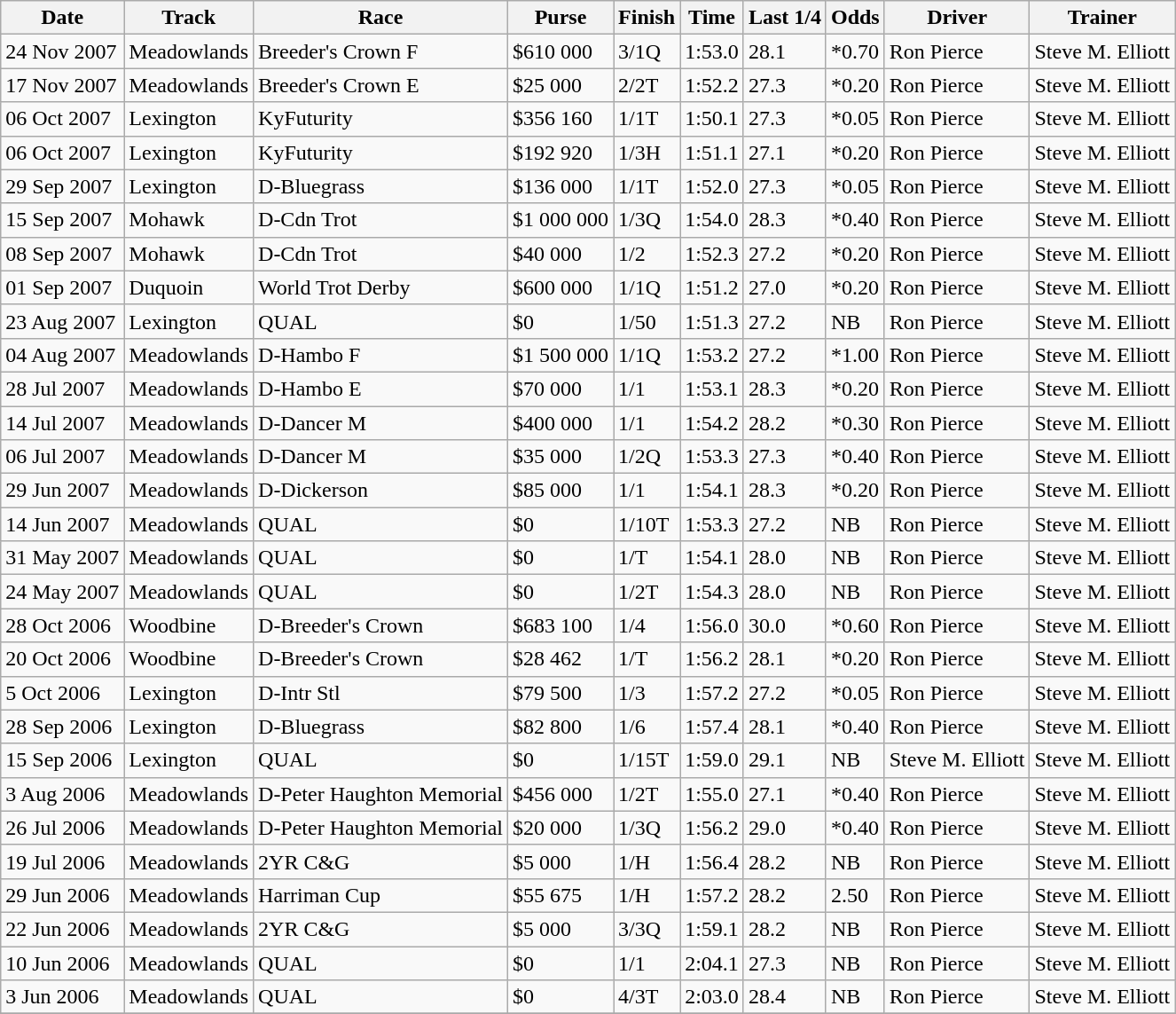<table class="wikitable">
<tr>
<th>Date</th>
<th>Track</th>
<th>Race</th>
<th>Purse</th>
<th>Finish</th>
<th>Time</th>
<th>Last 1/4</th>
<th>Odds</th>
<th>Driver</th>
<th>Trainer</th>
</tr>
<tr>
<td>24 Nov 2007</td>
<td>Meadowlands</td>
<td>Breeder's Crown F</td>
<td>$610 000</td>
<td>3/1Q</td>
<td>1:53.0</td>
<td>28.1</td>
<td>*0.70</td>
<td>Ron Pierce</td>
<td>Steve M. Elliott</td>
</tr>
<tr>
<td>17 Nov 2007</td>
<td>Meadowlands</td>
<td>Breeder's Crown E</td>
<td>$25 000</td>
<td>2/2T</td>
<td>1:52.2</td>
<td>27.3</td>
<td>*0.20</td>
<td>Ron Pierce</td>
<td>Steve M. Elliott</td>
</tr>
<tr>
<td>06 Oct 2007</td>
<td>Lexington</td>
<td>KyFuturity</td>
<td>$356 160</td>
<td>1/1T</td>
<td>1:50.1</td>
<td>27.3</td>
<td>*0.05</td>
<td>Ron Pierce</td>
<td>Steve M. Elliott</td>
</tr>
<tr>
<td>06 Oct 2007</td>
<td>Lexington</td>
<td>KyFuturity</td>
<td>$192 920</td>
<td>1/3H</td>
<td>1:51.1</td>
<td>27.1</td>
<td>*0.20</td>
<td>Ron Pierce</td>
<td>Steve M. Elliott</td>
</tr>
<tr>
<td>29 Sep 2007</td>
<td>Lexington</td>
<td>D-Bluegrass</td>
<td>$136 000</td>
<td>1/1T</td>
<td>1:52.0</td>
<td>27.3</td>
<td>*0.05</td>
<td>Ron Pierce</td>
<td>Steve M. Elliott</td>
</tr>
<tr>
<td>15 Sep 2007</td>
<td>Mohawk</td>
<td>D-Cdn Trot</td>
<td>$1 000 000</td>
<td>1/3Q</td>
<td>1:54.0</td>
<td>28.3</td>
<td>*0.40</td>
<td>Ron Pierce</td>
<td>Steve M. Elliott</td>
</tr>
<tr>
<td>08 Sep 2007</td>
<td>Mohawk</td>
<td>D-Cdn Trot</td>
<td>$40 000</td>
<td>1/2</td>
<td>1:52.3</td>
<td>27.2</td>
<td>*0.20</td>
<td>Ron Pierce</td>
<td>Steve M. Elliott</td>
</tr>
<tr>
<td>01 Sep 2007</td>
<td>Duquoin</td>
<td>World Trot Derby</td>
<td>$600 000</td>
<td>1/1Q</td>
<td>1:51.2</td>
<td>27.0</td>
<td>*0.20</td>
<td>Ron Pierce</td>
<td>Steve M. Elliott</td>
</tr>
<tr>
<td>23 Aug 2007</td>
<td>Lexington</td>
<td>QUAL</td>
<td>$0</td>
<td>1/50</td>
<td>1:51.3</td>
<td>27.2</td>
<td>NB</td>
<td>Ron Pierce</td>
<td>Steve M. Elliott</td>
</tr>
<tr>
<td>04 Aug 2007</td>
<td>Meadowlands</td>
<td>D-Hambo F</td>
<td>$1 500 000</td>
<td>1/1Q</td>
<td>1:53.2</td>
<td>27.2</td>
<td>*1.00</td>
<td>Ron Pierce</td>
<td>Steve M. Elliott</td>
</tr>
<tr>
<td>28 Jul 2007</td>
<td>Meadowlands</td>
<td>D-Hambo E</td>
<td>$70 000</td>
<td>1/1</td>
<td>1:53.1</td>
<td>28.3</td>
<td>*0.20</td>
<td>Ron Pierce</td>
<td>Steve M. Elliott</td>
</tr>
<tr>
<td>14 Jul 2007</td>
<td>Meadowlands</td>
<td>D-Dancer M</td>
<td>$400 000</td>
<td>1/1</td>
<td>1:54.2</td>
<td>28.2</td>
<td>*0.30</td>
<td>Ron Pierce</td>
<td>Steve M. Elliott</td>
</tr>
<tr>
<td>06 Jul 2007</td>
<td>Meadowlands</td>
<td>D-Dancer M</td>
<td>$35 000</td>
<td>1/2Q</td>
<td>1:53.3</td>
<td>27.3</td>
<td>*0.40</td>
<td>Ron Pierce</td>
<td>Steve M. Elliott</td>
</tr>
<tr>
<td>29 Jun 2007</td>
<td>Meadowlands</td>
<td>D-Dickerson</td>
<td>$85 000</td>
<td>1/1</td>
<td>1:54.1</td>
<td>28.3</td>
<td>*0.20</td>
<td>Ron Pierce</td>
<td>Steve M. Elliott</td>
</tr>
<tr>
<td>14 Jun 2007</td>
<td>Meadowlands</td>
<td>QUAL</td>
<td>$0</td>
<td>1/10T</td>
<td>1:53.3</td>
<td>27.2</td>
<td>NB</td>
<td>Ron Pierce</td>
<td>Steve M. Elliott</td>
</tr>
<tr>
<td>31 May 2007</td>
<td>Meadowlands</td>
<td>QUAL</td>
<td>$0</td>
<td>1/T</td>
<td>1:54.1</td>
<td>28.0</td>
<td>NB</td>
<td>Ron Pierce</td>
<td>Steve M. Elliott</td>
</tr>
<tr>
<td>24 May 2007</td>
<td>Meadowlands</td>
<td>QUAL</td>
<td>$0</td>
<td>1/2T</td>
<td>1:54.3</td>
<td>28.0</td>
<td>NB</td>
<td>Ron Pierce</td>
<td>Steve M. Elliott</td>
</tr>
<tr>
<td>28 Oct 2006</td>
<td>Woodbine</td>
<td>D-Breeder's Crown</td>
<td>$683 100</td>
<td>1/4</td>
<td>1:56.0</td>
<td>30.0</td>
<td>*0.60</td>
<td>Ron Pierce</td>
<td>Steve M. Elliott</td>
</tr>
<tr>
<td>20 Oct 2006</td>
<td>Woodbine</td>
<td>D-Breeder's Crown</td>
<td>$28 462</td>
<td>1/T</td>
<td>1:56.2</td>
<td>28.1</td>
<td>*0.20</td>
<td>Ron Pierce</td>
<td>Steve M. Elliott</td>
</tr>
<tr>
<td>5 Oct 2006</td>
<td>Lexington</td>
<td>D-Intr Stl</td>
<td>$79 500</td>
<td>1/3</td>
<td>1:57.2</td>
<td>27.2</td>
<td>*0.05</td>
<td>Ron Pierce</td>
<td>Steve M. Elliott</td>
</tr>
<tr>
<td>28 Sep 2006</td>
<td>Lexington</td>
<td>D-Bluegrass</td>
<td>$82 800</td>
<td>1/6</td>
<td>1:57.4</td>
<td>28.1</td>
<td>*0.40</td>
<td>Ron Pierce</td>
<td>Steve M. Elliott</td>
</tr>
<tr>
<td>15 Sep 2006</td>
<td>Lexington</td>
<td>QUAL</td>
<td>$0</td>
<td>1/15T</td>
<td>1:59.0</td>
<td>29.1</td>
<td>NB</td>
<td>Steve M. Elliott</td>
<td>Steve M. Elliott</td>
</tr>
<tr>
<td>3 Aug 2006</td>
<td>Meadowlands</td>
<td>D-Peter Haughton Memorial</td>
<td>$456 000</td>
<td>1/2T</td>
<td>1:55.0</td>
<td>27.1</td>
<td>*0.40</td>
<td>Ron Pierce</td>
<td>Steve M. Elliott</td>
</tr>
<tr>
<td>26 Jul 2006</td>
<td>Meadowlands</td>
<td>D-Peter Haughton Memorial</td>
<td>$20 000</td>
<td>1/3Q</td>
<td>1:56.2</td>
<td>29.0</td>
<td>*0.40</td>
<td>Ron Pierce</td>
<td>Steve M. Elliott</td>
</tr>
<tr>
<td>19 Jul 2006</td>
<td>Meadowlands</td>
<td>2YR C&G</td>
<td>$5 000</td>
<td>1/H</td>
<td>1:56.4</td>
<td>28.2</td>
<td>NB</td>
<td>Ron Pierce</td>
<td>Steve M. Elliott</td>
</tr>
<tr>
<td>29 Jun 2006</td>
<td>Meadowlands</td>
<td>Harriman Cup</td>
<td>$55 675</td>
<td>1/H</td>
<td>1:57.2</td>
<td>28.2</td>
<td>2.50</td>
<td>Ron Pierce</td>
<td>Steve M. Elliott</td>
</tr>
<tr>
<td>22 Jun 2006</td>
<td>Meadowlands</td>
<td>2YR C&G</td>
<td>$5 000</td>
<td>3/3Q</td>
<td>1:59.1</td>
<td>28.2</td>
<td>NB</td>
<td>Ron Pierce</td>
<td>Steve M. Elliott</td>
</tr>
<tr>
<td>10 Jun 2006</td>
<td>Meadowlands</td>
<td>QUAL</td>
<td>$0</td>
<td>1/1</td>
<td>2:04.1</td>
<td>27.3</td>
<td>NB</td>
<td>Ron Pierce</td>
<td>Steve M. Elliott</td>
</tr>
<tr>
<td>3 Jun 2006</td>
<td>Meadowlands</td>
<td>QUAL</td>
<td>$0</td>
<td>4/3T</td>
<td>2:03.0</td>
<td>28.4</td>
<td>NB</td>
<td>Ron Pierce</td>
<td>Steve M. Elliott</td>
</tr>
<tr>
</tr>
</table>
